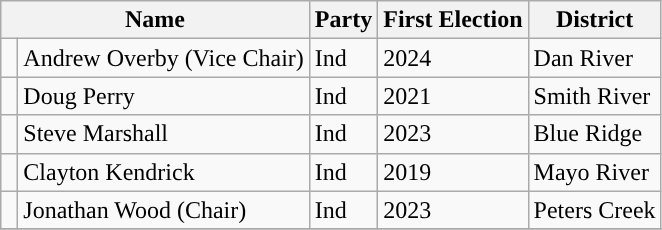<table class=wikitable>
<tr>
<th colspan=2 align=center>Name</th>
<th valign=bottom>Party</th>
<th valign=bottom>First Election</th>
<th valign=bottom>District</th>
</tr>
<tr>
<td style="background-color:"> </td>
<td>Andrew Overby (Vice Chair)</td>
<td>Ind</td>
<td>2024</td>
<td>Dan River</td>
</tr>
<tr>
<td style="background-color:"> </td>
<td>Doug Perry</td>
<td>Ind</td>
<td>2021</td>
<td>Smith River</td>
</tr>
<tr>
<td style="background-color:"> </td>
<td>Steve Marshall</td>
<td>Ind</td>
<td>2023</td>
<td>Blue Ridge</td>
</tr>
<tr>
<td style="background-color:"> </td>
<td>Clayton Kendrick</td>
<td>Ind</td>
<td>2019</td>
<td>Mayo River</td>
</tr>
<tr>
<td style="background-color:"> </td>
<td>Jonathan Wood (Chair)</td>
<td>Ind</td>
<td>2023</td>
<td>Peters Creek</td>
</tr>
<tr>
</tr>
</table>
